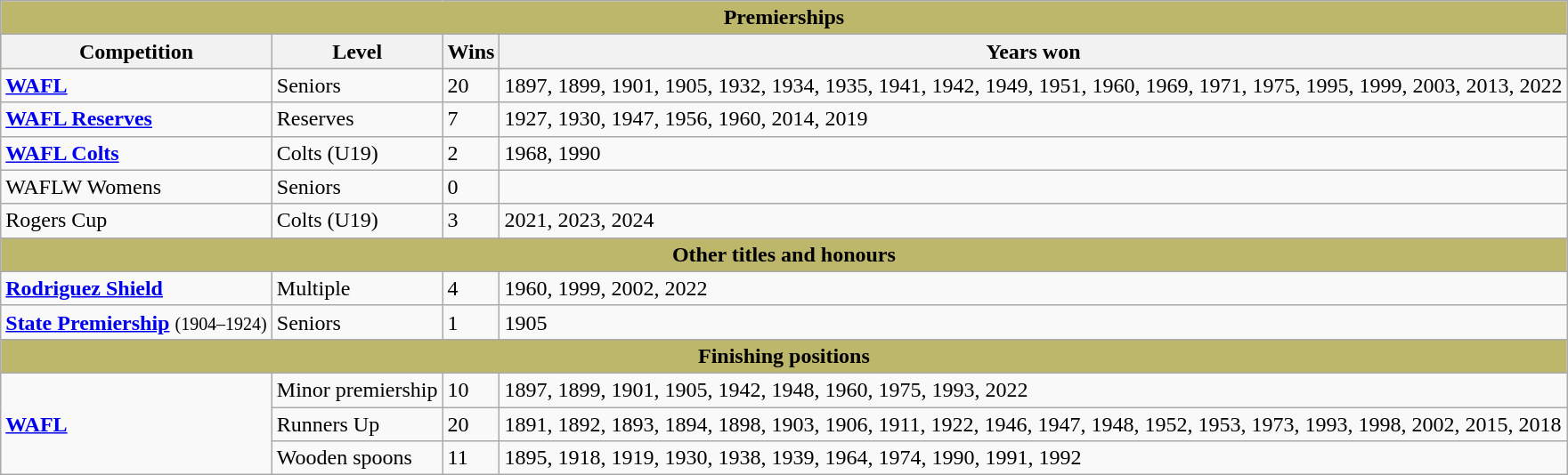<table class="wikitable">
<tr>
<td colspan="4" style="background:#bdb76b;" align="center"><strong>Premierships</strong></td>
</tr>
<tr style="background:#bdb76b;">
<th>Competition</th>
<th>Level</th>
<th>Wins</th>
<th>Years won</th>
</tr>
<tr>
<td><strong><a href='#'>WAFL</a></strong></td>
<td>Seniors</td>
<td>20</td>
<td>1897, 1899, 1901, 1905, 1932, 1934, 1935, 1941, 1942, 1949, 1951, 1960, 1969, 1971, 1975, 1995, 1999, 2003, 2013, 2022</td>
</tr>
<tr>
<td><strong><a href='#'>WAFL Reserves</a></strong></td>
<td>Reserves</td>
<td>7</td>
<td>1927, 1930, 1947, 1956, 1960, 2014, 2019</td>
</tr>
<tr>
<td><strong><a href='#'>WAFL Colts</a></strong></td>
<td>Colts (U19)</td>
<td>2</td>
<td>1968, 1990</td>
</tr>
<tr>
<td>WAFLW Womens</td>
<td>Seniors</td>
<td>0</td>
<td></td>
</tr>
<tr>
<td>Rogers Cup</td>
<td>Colts (U19)</td>
<td>3</td>
<td>2021, 2023, 2024</td>
</tr>
<tr>
<td colspan="4" style="background:#bdb76b;" align="center"><strong>Other titles and honours</strong></td>
</tr>
<tr>
<td><strong><a href='#'>Rodriguez Shield</a></strong></td>
<td>Multiple</td>
<td>4</td>
<td>1960, 1999, 2002, 2022</td>
</tr>
<tr>
<td><strong><a href='#'>State Premiership</a></strong> <small>(1904–1924)</small></td>
<td>Seniors</td>
<td>1</td>
<td>1905</td>
</tr>
<tr>
<td colspan="4" style="background:#bdb76b;" align="center"><strong>Finishing positions</strong></td>
</tr>
<tr>
<td rowspan=3 scope="row" style="text-align: left"><strong><a href='#'>WAFL</a></strong></td>
<td>Minor premiership</td>
<td>10</td>
<td>1897, 1899, 1901, 1905, 1942, 1948, 1960, 1975, 1993, 2022</td>
</tr>
<tr>
<td>Runners Up</td>
<td>20</td>
<td>1891, 1892, 1893, 1894, 1898, 1903, 1906, 1911, 1922, 1946, 1947, 1948, 1952, 1953, 1973, 1993, 1998, 2002, 2015, 2018</td>
</tr>
<tr>
<td>Wooden spoons</td>
<td>11</td>
<td>1895, 1918, 1919, 1930, 1938, 1939, 1964, 1974, 1990, 1991, 1992</td>
</tr>
</table>
